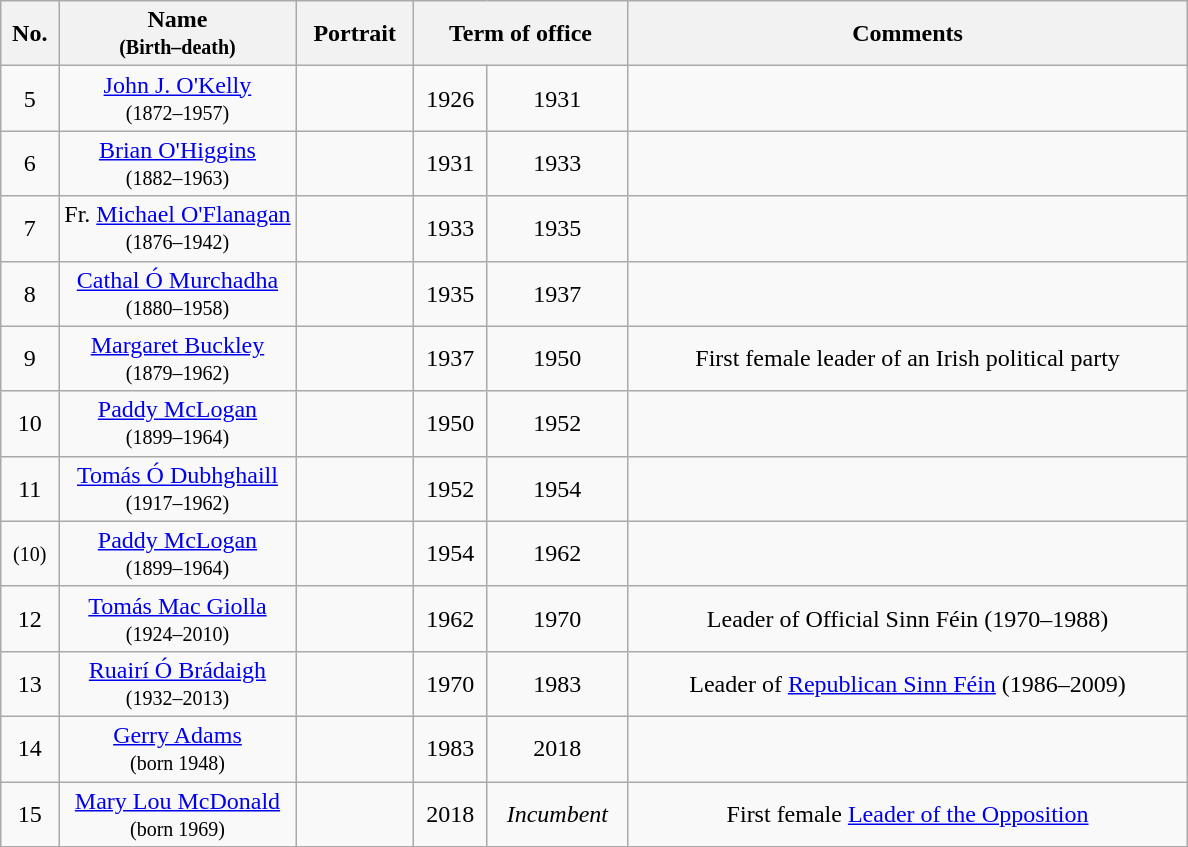<table class="wikitable" style="text-align:center">
<tr>
<th>No.</th>
<th width=20%>Name<br><small>(Birth–death)</small></th>
<th>Portrait</th>
<th colspan="2">Term of office</th>
<th>Comments</th>
</tr>
<tr>
<td>5</td>
<td><a href='#'>John J. O'Kelly</a> <br><small>(1872–1957)</small></td>
<td></td>
<td>1926</td>
<td>1931</td>
<td></td>
</tr>
<tr>
<td>6</td>
<td><a href='#'>Brian O'Higgins</a><br><small>(1882–1963)</small></td>
<td></td>
<td>1931</td>
<td>1933</td>
<td></td>
</tr>
<tr>
<td>7</td>
<td>Fr. <a href='#'>Michael O'Flanagan</a><br><small>(1876–1942)</small></td>
<td></td>
<td>1933</td>
<td>1935</td>
<td></td>
</tr>
<tr>
<td>8</td>
<td><a href='#'>Cathal Ó Murchadha</a><br><small>(1880–1958)</small></td>
<td></td>
<td>1935</td>
<td>1937</td>
<td></td>
</tr>
<tr>
<td>9</td>
<td><a href='#'>Margaret Buckley</a><br><small>(1879–1962)</small></td>
<td></td>
<td>1937</td>
<td>1950</td>
<td>First female leader of an Irish political party</td>
</tr>
<tr>
<td>10</td>
<td><a href='#'>Paddy McLogan</a><br><small>(1899–1964)</small></td>
<td></td>
<td>1950</td>
<td>1952</td>
<td></td>
</tr>
<tr>
<td>11</td>
<td><a href='#'>Tomás Ó Dubhghaill</a><br><small>(1917–1962)</small></td>
<td></td>
<td>1952</td>
<td>1954</td>
<td></td>
</tr>
<tr>
<td><small>(10)</small></td>
<td><a href='#'>Paddy McLogan</a><br><small>(1899–1964)</small></td>
<td></td>
<td>1954</td>
<td>1962</td>
<td></td>
</tr>
<tr>
<td>12</td>
<td><a href='#'>Tomás Mac Giolla</a><br><small>(1924–2010)</small></td>
<td></td>
<td>1962</td>
<td>1970</td>
<td>Leader of Official Sinn Féin  (1970–1988)</td>
</tr>
<tr>
<td>13</td>
<td><a href='#'>Ruairí Ó Brádaigh</a><br><small>(1932–2013)</small></td>
<td></td>
<td>1970</td>
<td>1983</td>
<td>Leader of <a href='#'>Republican Sinn Féin</a>  (1986–2009)</td>
</tr>
<tr>
<td>14</td>
<td><a href='#'>Gerry Adams</a><br><small>(born 1948)</small></td>
<td></td>
<td>1983</td>
<td>2018</td>
<td></td>
</tr>
<tr>
<td>15</td>
<td><a href='#'>Mary Lou McDonald</a><br><small>(born 1969)</small></td>
<td></td>
<td>2018</td>
<td><em>Incumbent</em></td>
<td>First female <a href='#'>Leader of the Opposition</a></td>
</tr>
</table>
